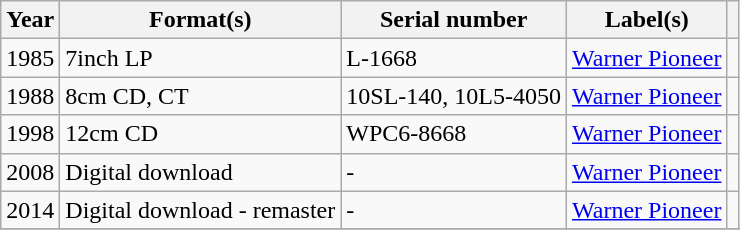<table class="wikitable sortable plainrowheaders">
<tr>
<th scope="col">Year</th>
<th scope="col">Format(s)</th>
<th scope="col">Serial number</th>
<th scope="col">Label(s)</th>
<th scope="col"></th>
</tr>
<tr>
<td>1985</td>
<td>7inch LP</td>
<td>L-1668</td>
<td><a href='#'>Warner Pioneer</a></td>
<td></td>
</tr>
<tr>
<td>1988</td>
<td>8cm CD, CT</td>
<td>10SL-140, 10L5-4050</td>
<td><a href='#'>Warner Pioneer</a></td>
<td></td>
</tr>
<tr>
<td>1998</td>
<td>12cm CD</td>
<td>WPC6-8668</td>
<td><a href='#'>Warner Pioneer</a></td>
<td></td>
</tr>
<tr>
<td>2008</td>
<td>Digital download</td>
<td>-</td>
<td><a href='#'>Warner Pioneer</a></td>
<td></td>
</tr>
<tr>
<td>2014</td>
<td>Digital download - remaster</td>
<td>-</td>
<td><a href='#'>Warner Pioneer</a></td>
<td></td>
</tr>
<tr>
</tr>
</table>
